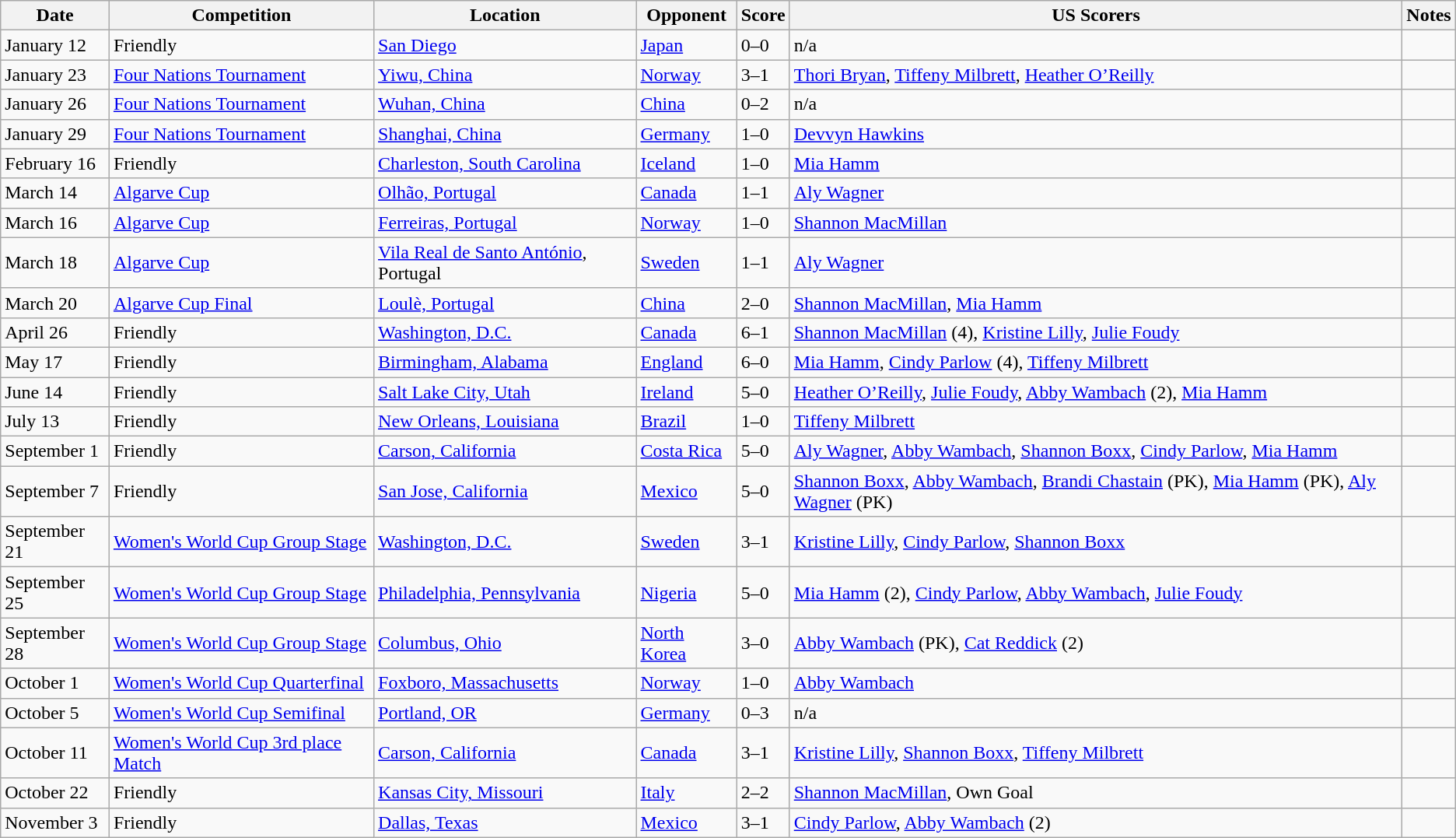<table class="wikitable">
<tr>
<th>Date</th>
<th>Competition</th>
<th>Location</th>
<th>Opponent</th>
<th>Score</th>
<th>US Scorers</th>
<th>Notes</th>
</tr>
<tr>
<td>January 12</td>
<td>Friendly</td>
<td><a href='#'>San Diego</a></td>
<td><a href='#'>Japan</a></td>
<td>0–0</td>
<td>n/a</td>
<td></td>
</tr>
<tr>
<td>January 23</td>
<td><a href='#'>Four Nations Tournament</a></td>
<td><a href='#'>Yiwu, China</a></td>
<td><a href='#'>Norway</a></td>
<td>3–1</td>
<td><a href='#'>Thori Bryan</a>, <a href='#'>Tiffeny Milbrett</a>, <a href='#'>Heather O’Reilly</a></td>
<td></td>
</tr>
<tr>
<td>January 26</td>
<td><a href='#'>Four Nations Tournament</a></td>
<td><a href='#'>Wuhan, China</a></td>
<td><a href='#'>China</a></td>
<td>0–2</td>
<td>n/a</td>
<td></td>
</tr>
<tr>
<td>January 29</td>
<td><a href='#'>Four Nations Tournament</a></td>
<td><a href='#'>Shanghai, China</a></td>
<td><a href='#'>Germany</a></td>
<td>1–0</td>
<td><a href='#'>Devvyn Hawkins</a></td>
<td></td>
</tr>
<tr>
<td>February 16</td>
<td>Friendly</td>
<td><a href='#'>Charleston, South Carolina</a></td>
<td><a href='#'>Iceland</a></td>
<td>1–0</td>
<td><a href='#'>Mia Hamm</a></td>
<td></td>
</tr>
<tr>
<td>March 14</td>
<td><a href='#'>Algarve Cup</a></td>
<td><a href='#'>Olhão, Portugal</a></td>
<td><a href='#'>Canada</a></td>
<td>1–1</td>
<td><a href='#'>Aly Wagner</a></td>
<td></td>
</tr>
<tr>
<td>March 16</td>
<td><a href='#'>Algarve Cup</a></td>
<td><a href='#'>Ferreiras, Portugal</a></td>
<td><a href='#'>Norway</a></td>
<td>1–0</td>
<td><a href='#'>Shannon MacMillan</a></td>
<td></td>
</tr>
<tr>
<td>March 18</td>
<td><a href='#'>Algarve Cup</a></td>
<td><a href='#'>Vila Real de Santo António</a>, Portugal</td>
<td><a href='#'>Sweden</a></td>
<td>1–1</td>
<td><a href='#'>Aly Wagner</a></td>
<td></td>
</tr>
<tr>
<td>March 20</td>
<td><a href='#'>Algarve Cup Final</a></td>
<td><a href='#'>Loulè, Portugal</a></td>
<td><a href='#'>China</a></td>
<td>2–0</td>
<td><a href='#'>Shannon MacMillan</a>, <a href='#'>Mia Hamm</a></td>
<td></td>
</tr>
<tr>
<td>April 26</td>
<td>Friendly</td>
<td><a href='#'>Washington, D.C.</a></td>
<td><a href='#'>Canada</a></td>
<td>6–1</td>
<td><a href='#'>Shannon MacMillan</a> (4), <a href='#'>Kristine Lilly</a>, <a href='#'>Julie Foudy</a></td>
<td></td>
</tr>
<tr>
<td>May 17</td>
<td>Friendly</td>
<td><a href='#'>Birmingham, Alabama</a></td>
<td><a href='#'>England</a></td>
<td>6–0</td>
<td><a href='#'>Mia Hamm</a>, <a href='#'>Cindy Parlow</a> (4), <a href='#'>Tiffeny Milbrett</a></td>
<td></td>
</tr>
<tr>
<td>June 14</td>
<td>Friendly</td>
<td><a href='#'>Salt Lake City, Utah</a></td>
<td><a href='#'>Ireland</a></td>
<td>5–0</td>
<td><a href='#'>Heather O’Reilly</a>, <a href='#'>Julie Foudy</a>, <a href='#'>Abby Wambach</a> (2), <a href='#'>Mia Hamm</a></td>
<td></td>
</tr>
<tr>
<td>July 13</td>
<td>Friendly</td>
<td><a href='#'>New Orleans, Louisiana</a></td>
<td><a href='#'>Brazil</a></td>
<td>1–0</td>
<td><a href='#'>Tiffeny Milbrett</a></td>
<td></td>
</tr>
<tr>
<td>September 1</td>
<td>Friendly</td>
<td><a href='#'>Carson, California</a></td>
<td><a href='#'>Costa Rica</a></td>
<td>5–0</td>
<td><a href='#'>Aly Wagner</a>, <a href='#'>Abby Wambach</a>, <a href='#'>Shannon Boxx</a>, <a href='#'>Cindy Parlow</a>, <a href='#'>Mia Hamm</a></td>
<td></td>
</tr>
<tr>
<td>September 7</td>
<td>Friendly</td>
<td><a href='#'>San Jose, California</a></td>
<td><a href='#'>Mexico</a></td>
<td>5–0</td>
<td><a href='#'>Shannon Boxx</a>, <a href='#'>Abby Wambach</a>, <a href='#'>Brandi Chastain</a> (PK), <a href='#'>Mia Hamm</a> (PK), <a href='#'>Aly Wagner</a> (PK)</td>
<td></td>
</tr>
<tr>
<td>September 21</td>
<td><a href='#'>Women's World Cup Group Stage</a></td>
<td><a href='#'>Washington, D.C.</a></td>
<td><a href='#'>Sweden</a></td>
<td>3–1</td>
<td><a href='#'>Kristine Lilly</a>, <a href='#'>Cindy Parlow</a>, <a href='#'>Shannon Boxx</a></td>
<td></td>
</tr>
<tr>
<td>September 25</td>
<td><a href='#'>Women's World Cup Group Stage</a></td>
<td><a href='#'>Philadelphia, Pennsylvania</a></td>
<td><a href='#'>Nigeria</a></td>
<td>5–0</td>
<td><a href='#'>Mia Hamm</a> (2), <a href='#'>Cindy Parlow</a>, <a href='#'>Abby Wambach</a>, <a href='#'>Julie Foudy</a></td>
<td></td>
</tr>
<tr>
<td>September 28</td>
<td><a href='#'>Women's World Cup Group Stage</a></td>
<td><a href='#'>Columbus, Ohio</a></td>
<td><a href='#'>North Korea</a></td>
<td>3–0</td>
<td><a href='#'>Abby Wambach</a> (PK), <a href='#'>Cat Reddick</a> (2)</td>
<td></td>
</tr>
<tr>
<td>October 1</td>
<td><a href='#'>Women's World Cup Quarterfinal</a></td>
<td><a href='#'>Foxboro, Massachusetts</a></td>
<td><a href='#'>Norway</a></td>
<td>1–0</td>
<td><a href='#'>Abby Wambach</a></td>
<td></td>
</tr>
<tr>
<td>October 5</td>
<td><a href='#'>Women's World Cup Semifinal</a></td>
<td><a href='#'>Portland, OR</a></td>
<td><a href='#'>Germany</a></td>
<td>0–3</td>
<td>n/a</td>
<td></td>
</tr>
<tr>
<td>October 11</td>
<td><a href='#'>Women's World Cup 3rd place Match</a></td>
<td><a href='#'>Carson, California</a></td>
<td><a href='#'>Canada</a></td>
<td>3–1</td>
<td><a href='#'>Kristine Lilly</a>, <a href='#'>Shannon Boxx</a>, <a href='#'>Tiffeny Milbrett</a></td>
<td></td>
</tr>
<tr>
<td>October 22</td>
<td>Friendly</td>
<td><a href='#'>Kansas City, Missouri</a></td>
<td><a href='#'>Italy</a></td>
<td>2–2</td>
<td><a href='#'>Shannon MacMillan</a>, Own Goal</td>
<td></td>
</tr>
<tr>
<td>November 3</td>
<td>Friendly</td>
<td><a href='#'>Dallas, Texas</a></td>
<td><a href='#'>Mexico</a></td>
<td>3–1</td>
<td><a href='#'>Cindy Parlow</a>, <a href='#'>Abby Wambach</a> (2)</td>
<td></td>
</tr>
</table>
